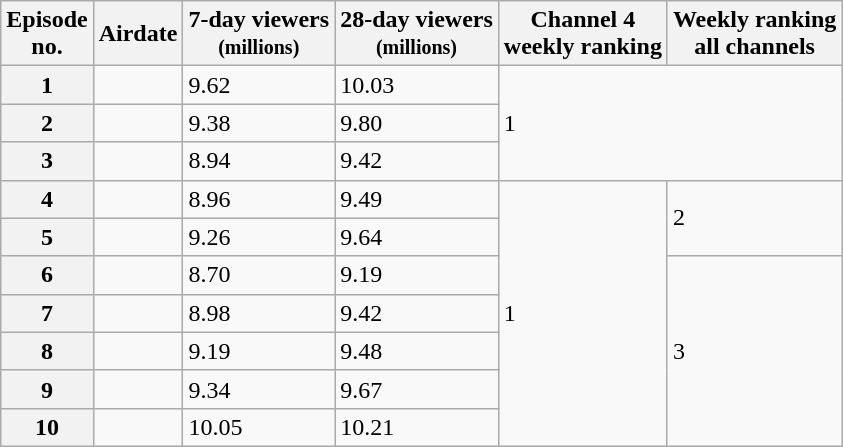<table class="wikitable defaultcenter col2left">
<tr>
<th scope="col">Episode<br>no.</th>
<th scope="col">Airdate</th>
<th scope="col">7-day viewers<br><small>(millions)</small></th>
<th scope="col">28-day viewers<br><small>(millions)</small></th>
<th scope="col">Channel 4<br>weekly ranking</th>
<th scope="col">Weekly ranking<br>all channels</th>
</tr>
<tr>
<th scope="row">1</th>
<td></td>
<td>9.62</td>
<td>10.03</td>
<td colspan="2" rowspan="3">1</td>
</tr>
<tr>
<th scope="row">2</th>
<td></td>
<td>9.38</td>
<td>9.80</td>
</tr>
<tr>
<th scope="row">3</th>
<td></td>
<td>8.94</td>
<td>9.42</td>
</tr>
<tr>
<th scope="row">4</th>
<td></td>
<td>8.96</td>
<td>9.49</td>
<td rowspan="7">1</td>
<td rowspan="2">2</td>
</tr>
<tr>
<th scope="row">5</th>
<td></td>
<td>9.26</td>
<td>9.64</td>
</tr>
<tr>
<th scope="row">6</th>
<td></td>
<td>8.70</td>
<td>9.19</td>
<td rowspan="5">3</td>
</tr>
<tr>
<th scope="row">7</th>
<td></td>
<td>8.98</td>
<td>9.42</td>
</tr>
<tr>
<th scope="row">8</th>
<td></td>
<td>9.19</td>
<td>9.48</td>
</tr>
<tr>
<th scope="row">9</th>
<td></td>
<td>9.34</td>
<td>9.67</td>
</tr>
<tr>
<th scope="row">10</th>
<td></td>
<td>10.05</td>
<td>10.21</td>
</tr>
</table>
